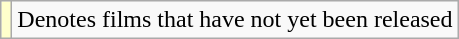<table class="wikitable">
<tr>
<td style="background:#ffc;"></td>
<td>Denotes films that have not yet been released</td>
</tr>
</table>
